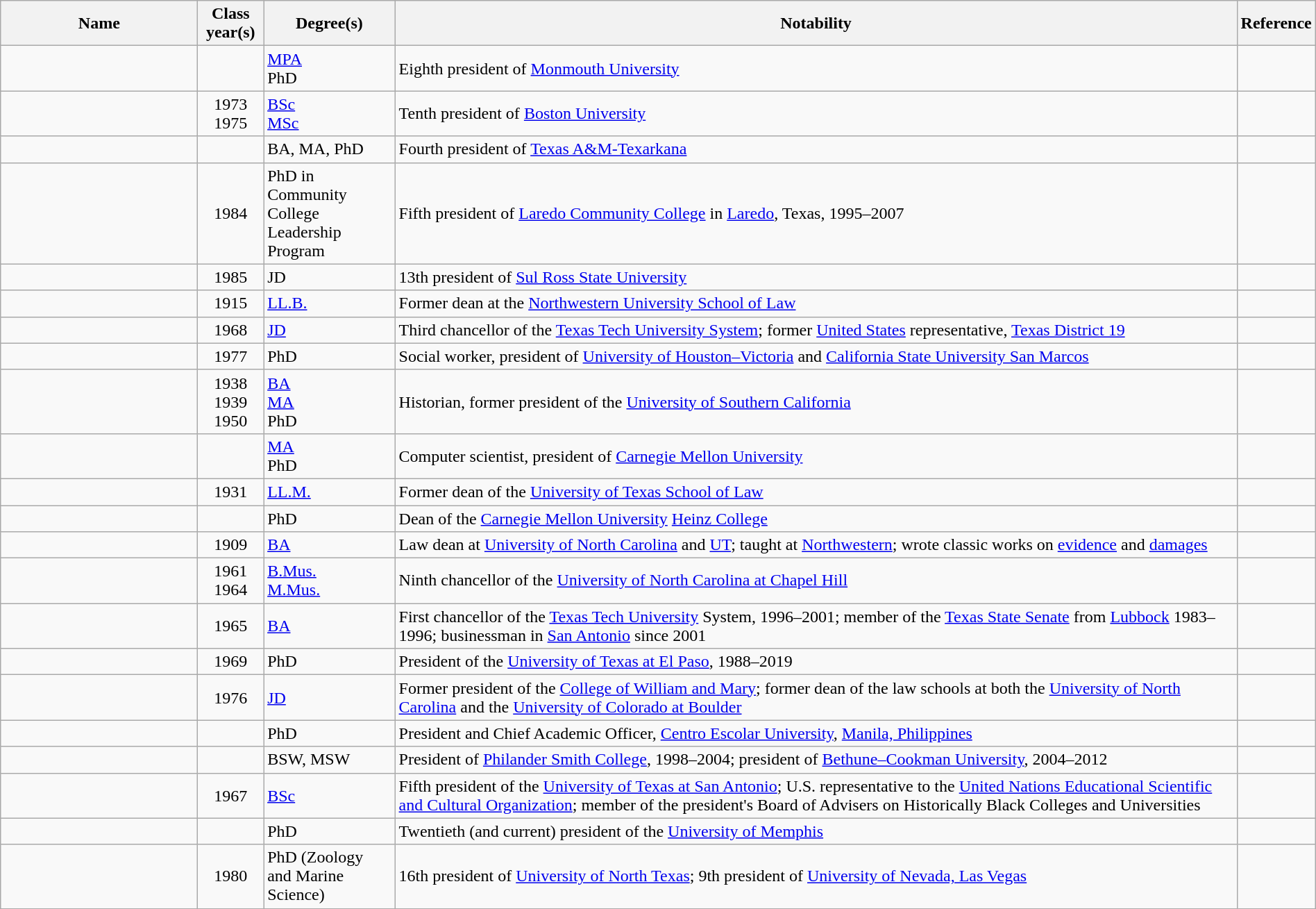<table class="wikitable sortable" style="width:100%">
<tr>
<th style="width:15%;">Name</th>
<th style="width:5%;">Class year(s)</th>
<th style="width:10%;">Degree(s)</th>
<th style="width:*;" class="unsortable">Notability</th>
<th style="width:5%;" class="unsortable">Reference</th>
</tr>
<tr>
<td></td>
<td style="text-align:center;"></td>
<td><a href='#'>MPA</a><br>PhD</td>
<td>Eighth president of <a href='#'>Monmouth University</a></td>
<td style="text-align:center;"></td>
</tr>
<tr>
<td></td>
<td style="text-align:center;">1973<br>1975</td>
<td><a href='#'>BSc</a><br><a href='#'>MSc</a></td>
<td>Tenth president of <a href='#'>Boston University</a></td>
<td style="text-align:center;"></td>
</tr>
<tr>
<td></td>
<td style="text-align:center;"></td>
<td>BA, MA, PhD</td>
<td>Fourth president of <a href='#'>Texas A&M-Texarkana</a></td>
<td style="text-align:center;"></td>
</tr>
<tr>
<td></td>
<td style="text-align:center;">1984</td>
<td>PhD in Community College Leadership Program</td>
<td>Fifth president of <a href='#'>Laredo Community College</a> in <a href='#'>Laredo</a>, Texas, 1995–2007</td>
<td style="text-align:center;"></td>
</tr>
<tr>
<td></td>
<td style="text-align:center;">1985</td>
<td>JD</td>
<td>13th president of <a href='#'>Sul Ross State University</a></td>
<td style="text-align:center;"></td>
</tr>
<tr>
<td></td>
<td style="text-align:center;">1915</td>
<td><a href='#'>LL.B.</a></td>
<td>Former dean at the <a href='#'>Northwestern University School of Law</a></td>
<td style="text-align:center;"></td>
</tr>
<tr>
<td></td>
<td style="text-align:center;">1968</td>
<td><a href='#'>JD</a></td>
<td>Third chancellor of the <a href='#'>Texas Tech University System</a>; former <a href='#'>United States</a> representative, <a href='#'>Texas District 19</a></td>
<td style="text-align:center;"></td>
</tr>
<tr>
<td></td>
<td style="text-align:center;">1977</td>
<td>PhD</td>
<td>Social worker, president of <a href='#'>University of Houston–Victoria</a> and <a href='#'>California State University San Marcos</a></td>
<td style="text-align:center;"></td>
</tr>
<tr>
<td></td>
<td style="text-align:center;">1938<br>1939<br>1950</td>
<td><a href='#'>BA</a><br><a href='#'>MA</a><br>PhD</td>
<td>Historian, former president of the <a href='#'>University of Southern California</a></td>
<td style="text-align:center;"></td>
</tr>
<tr>
<td></td>
<td style="text-align:center;"><br><br></td>
<td><a href='#'>MA</a><br>PhD</td>
<td>Computer scientist, president of <a href='#'>Carnegie Mellon University</a></td>
<td style="text-align:center;"></td>
</tr>
<tr>
<td></td>
<td style="text-align:center;">1931</td>
<td><a href='#'>LL.M.</a></td>
<td>Former dean of the <a href='#'>University of Texas School of Law</a></td>
<td style="text-align:center;"></td>
</tr>
<tr>
<td></td>
<td style="text-align:center;"></td>
<td>PhD</td>
<td>Dean of the <a href='#'>Carnegie Mellon University</a> <a href='#'>Heinz College</a></td>
<td style="text-align:center;"></td>
</tr>
<tr>
<td></td>
<td style="text-align:center;">1909</td>
<td><a href='#'>BA</a></td>
<td>Law dean at <a href='#'>University of North Carolina</a> and <a href='#'>UT</a>; taught at <a href='#'>Northwestern</a>; wrote classic works on <a href='#'>evidence</a> and <a href='#'>damages</a></td>
<td style="text-align:center;"></td>
</tr>
<tr>
<td></td>
<td style="text-align:center;">1961<br>1964</td>
<td><a href='#'>B.Mus.</a><br><a href='#'>M.Mus.</a></td>
<td>Ninth chancellor of the <a href='#'>University of North Carolina at Chapel Hill</a></td>
<td style="text-align:center;"></td>
</tr>
<tr>
<td></td>
<td style="text-align:center;">1965</td>
<td><a href='#'>BA</a></td>
<td>First chancellor of the <a href='#'>Texas Tech University</a> System, 1996–2001; member of the <a href='#'>Texas State Senate</a> from <a href='#'>Lubbock</a> 1983–1996; businessman in <a href='#'>San Antonio</a> since 2001</td>
<td style="text-align:center;"></td>
</tr>
<tr>
<td></td>
<td style="text-align:center;">1969</td>
<td>PhD</td>
<td>President of the <a href='#'>University of Texas at El Paso</a>, 1988–2019</td>
<td style="text-align:center;"></td>
</tr>
<tr>
<td></td>
<td style="text-align:center;">1976</td>
<td><a href='#'>JD</a></td>
<td>Former president of the <a href='#'>College of William and Mary</a>; former dean of the law schools at both the <a href='#'>University of North Carolina</a> and the <a href='#'>University of Colorado at Boulder</a></td>
<td style="text-align:center;"></td>
</tr>
<tr>
<td></td>
<td style="text-align:center;"></td>
<td>PhD</td>
<td>President and Chief Academic Officer, <a href='#'>Centro Escolar University</a>, <a href='#'>Manila, Philippines</a></td>
<td style="text-align:center;"></td>
</tr>
<tr>
<td></td>
<td></td>
<td>BSW, MSW</td>
<td>President of <a href='#'>Philander Smith College</a>, 1998–2004; president of <a href='#'>Bethune–Cookman University</a>, 2004–2012</td>
<td></td>
</tr>
<tr>
<td></td>
<td style="text-align:center;">1967</td>
<td><a href='#'>BSc</a></td>
<td>Fifth president of the <a href='#'>University of Texas at San Antonio</a>; U.S. representative to the <a href='#'>United Nations Educational Scientific and Cultural Organization</a>; member of the president's Board of Advisers on Historically Black Colleges and Universities</td>
<td style="text-align:center;"></td>
</tr>
<tr>
<td></td>
<td style="text-align:center;"></td>
<td>PhD</td>
<td>Twentieth (and current) president of the <a href='#'>University of Memphis</a></td>
<td style="text-align:center;"></td>
</tr>
<tr>
<td></td>
<td style="text-align:center;">1980</td>
<td>PhD (Zoology and Marine Science)</td>
<td>16th president of <a href='#'>University of North Texas</a>; 9th president of <a href='#'>University of Nevada, Las Vegas</a></td>
<td style="text-align:center;"></td>
</tr>
</table>
